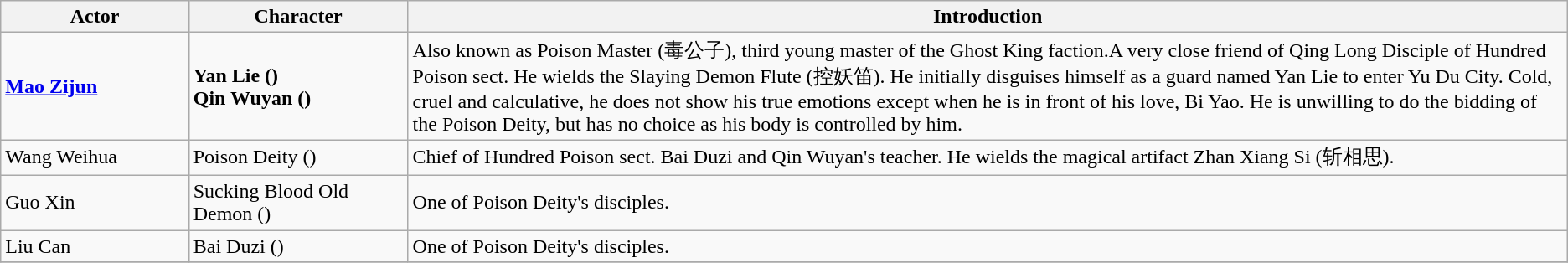<table class="wikitable">
<tr>
<th style="width:12%">Actor</th>
<th style="width:14%">Character</th>
<th>Introduction</th>
</tr>
<tr>
<td><strong><a href='#'>Mao Zijun</a></strong></td>
<td><strong>Yan Lie () <br> Qin Wuyan ()</strong></td>
<td>Also known as Poison Master (毒公子), third young master of the Ghost King faction.A very close friend of Qing Long Disciple of Hundred Poison sect. He wields the Slaying Demon Flute (控妖笛). He initially disguises himself as a guard named Yan Lie to enter Yu Du City. Cold, cruel and calculative, he does not show his true emotions except when he is in front of his love, Bi Yao. He is unwilling to do the bidding of the Poison Deity, but has no choice as his body is controlled by him.</td>
</tr>
<tr>
<td>Wang Weihua</td>
<td>Poison Deity ()</td>
<td>Chief of Hundred Poison sect. Bai Duzi and Qin Wuyan's teacher. He wields the magical artifact Zhan Xiang Si (斩相思).</td>
</tr>
<tr>
<td>Guo Xin</td>
<td>Sucking Blood Old Demon ()</td>
<td>One of Poison Deity's disciples.</td>
</tr>
<tr>
<td>Liu Can</td>
<td>Bai Duzi ()</td>
<td>One of Poison Deity's disciples.</td>
</tr>
<tr>
</tr>
</table>
